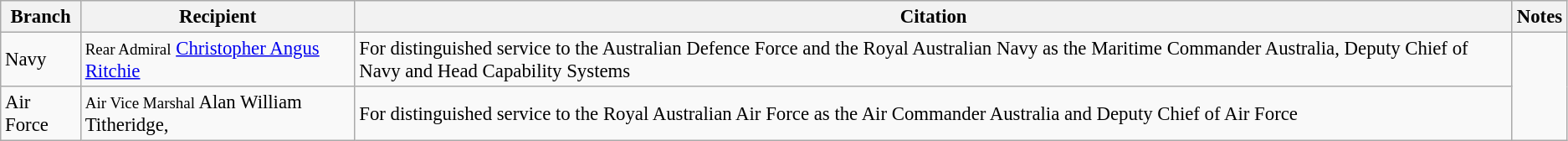<table class="wikitable" style="font-size:95%;">
<tr>
<th>Branch</th>
<th>Recipient</th>
<th>Citation</th>
<th>Notes</th>
</tr>
<tr>
<td>Navy</td>
<td><small>Rear Admiral</small> <a href='#'>Christopher Angus Ritchie</a></td>
<td>For distinguished service to the Australian Defence Force and the Royal Australian Navy as the Maritime Commander Australia, Deputy Chief of Navy and Head Capability Systems</td>
<td rowspan=2></td>
</tr>
<tr>
<td>Air Force</td>
<td><small>Air Vice Marshal</small> Alan William Titheridge, </td>
<td>For distinguished service to the Royal Australian Air Force as the Air Commander Australia and Deputy Chief of Air Force</td>
</tr>
</table>
